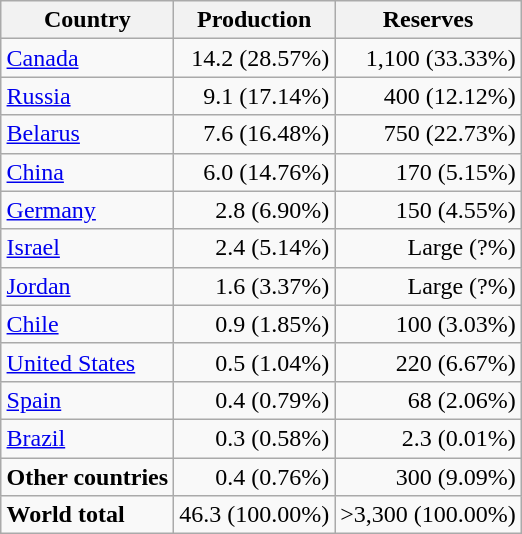<table class="wikitable sortable" style="float:right">
<tr>
<th>Country</th>
<th>Production</th>
<th>Reserves</th>
</tr>
<tr>
<td><a href='#'>Canada</a></td>
<td align=right>14.2 (28.57%)</td>
<td align=right>1,100 (33.33%)</td>
</tr>
<tr>
<td><a href='#'>Russia</a></td>
<td align=right>9.1 (17.14%)</td>
<td align=right>400 (12.12%)</td>
</tr>
<tr>
<td><a href='#'>Belarus</a></td>
<td align=right>7.6 (16.48%)</td>
<td align=right>750 (22.73%)</td>
</tr>
<tr>
<td><a href='#'>China</a></td>
<td align="right">6.0 (14.76%)</td>
<td align="right">170 (5.15%)</td>
</tr>
<tr>
<td><a href='#'>Germany</a></td>
<td align="right">2.8 (6.90%)</td>
<td align="right">150 (4.55%)</td>
</tr>
<tr>
<td><a href='#'>Israel</a></td>
<td align=right>2.4 (5.14%)</td>
<td align=right>Large (?%)</td>
</tr>
<tr>
<td><a href='#'>Jordan</a></td>
<td align=right>1.6 (3.37%)</td>
<td align=right>Large (?%)</td>
</tr>
<tr>
<td><a href='#'>Chile</a></td>
<td align="right">0.9 (1.85%)</td>
<td align="right">100 (3.03%)</td>
</tr>
<tr>
<td><a href='#'>United States</a></td>
<td align="right">0.5 (1.04%)</td>
<td align="right">220 (6.67%)</td>
</tr>
<tr>
<td><a href='#'>Spain</a></td>
<td align="right">0.4 (0.79%)</td>
<td align="right">68 (2.06%)</td>
</tr>
<tr>
<td><a href='#'>Brazil</a></td>
<td align="right">0.3 (0.58%)</td>
<td align="right">2.3 (0.01%)</td>
</tr>
<tr>
<td><strong>Other countries</strong></td>
<td align="right">0.4 (0.76%)</td>
<td align="right">300 (9.09%)</td>
</tr>
<tr class="sortbottom">
<td><strong>World total</strong></td>
<td align="right">46.3 (100.00%)</td>
<td align="right">>3,300 (100.00%)</td>
</tr>
</table>
